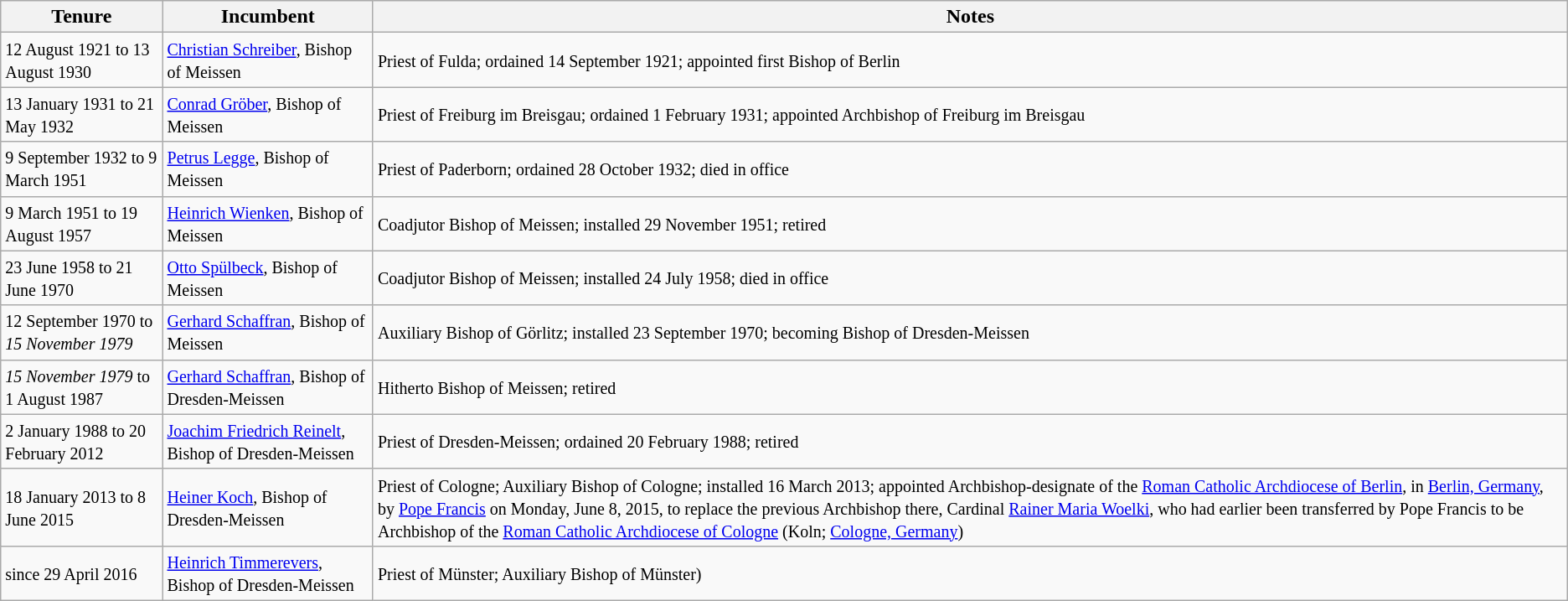<table class="wikitable">
<tr>
<th>Tenure</th>
<th>Incumbent</th>
<th>Notes</th>
</tr>
<tr>
<td><small>12 August 1921 to 13 August 1930</small></td>
<td><small><a href='#'>Christian Schreiber</a>, Bishop of Meissen</small></td>
<td><small>Priest of Fulda; ordained 14 September 1921; appointed first Bishop of Berlin</small></td>
</tr>
<tr>
<td><small>13 January 1931 to 21 May 1932</small></td>
<td><small><a href='#'>Conrad Gröber</a>, Bishop of Meissen </small></td>
<td><small>Priest of Freiburg im Breisgau; ordained 1 February 1931; appointed Archbishop of Freiburg im Breisgau</small></td>
</tr>
<tr>
<td><small>9 September 1932 to 9 March 1951</small></td>
<td><small><a href='#'>Petrus Legge</a>, Bishop of Meissen </small></td>
<td><small>Priest of Paderborn; ordained 28 October 1932; died in office</small></td>
</tr>
<tr>
<td><small>9 March 1951 to 19 August 1957</small></td>
<td><small><a href='#'>Heinrich Wienken</a>, Bishop of Meissen</small></td>
<td><small> Coadjutor Bishop of Meissen; installed 29 November 1951; retired</small></td>
</tr>
<tr>
<td><small>23 June 1958 to 21 June 1970</small></td>
<td><small><a href='#'>Otto Spülbeck</a>, Bishop of Meissen</small></td>
<td><small> Coadjutor Bishop of Meissen; installed 24 July 1958; died in office</small></td>
</tr>
<tr>
<td><small>12 September 1970 to <em>15 November 1979</em></small></td>
<td><small> <a href='#'>Gerhard Schaffran</a>, Bishop of Meissen </small></td>
<td><small> Auxiliary Bishop of Görlitz; installed 23 September 1970; becoming Bishop of Dresden-Meissen</small></td>
</tr>
<tr>
<td><small><em>15 November 1979</em> to 1 August 1987</small></td>
<td><small> <a href='#'>Gerhard Schaffran</a>, Bishop of Dresden-Meissen </small></td>
<td><small>Hitherto Bishop of Meissen; retired</small></td>
</tr>
<tr>
<td><small>2 January 1988 to 20 February 2012</small></td>
<td><small><a href='#'>Joachim Friedrich Reinelt</a>, Bishop of Dresden-Meissen</small></td>
<td><small>Priest of Dresden-Meissen; ordained 20 February 1988; retired</small></td>
</tr>
<tr>
<td><small>18 January 2013 to 8 June 2015</small></td>
<td><small><a href='#'>Heiner Koch</a>, Bishop of Dresden-Meissen</small></td>
<td><small>Priest of Cologne; Auxiliary Bishop of Cologne; installed 16 March 2013; appointed Archbishop-designate of the <a href='#'>Roman Catholic Archdiocese of Berlin</a>, in <a href='#'>Berlin, Germany</a>, by <a href='#'>Pope Francis</a> on Monday, June 8, 2015, to replace the previous Archbishop there, Cardinal <a href='#'>Rainer Maria Woelki</a>, who had earlier been transferred by Pope Francis to be Archbishop of the <a href='#'>Roman Catholic Archdiocese of Cologne</a> (Koln; <a href='#'>Cologne, Germany</a>)</small></td>
</tr>
<tr>
<td><small>since 29 April 2016</small></td>
<td><small><a href='#'>Heinrich Timmerevers</a>, Bishop of Dresden-Meissen</small></td>
<td><small>Priest of Münster; Auxiliary Bishop of Münster)</small></td>
</tr>
</table>
